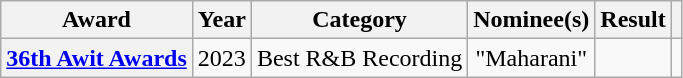<table class="wikitable sortable plainrowheaders" style="text-align:center;">
<tr>
<th scope="col">Award</th>
<th scope="col">Year</th>
<th scope="col">Category</th>
<th scope="col">Nominee(s)</th>
<th scope="col">Result</th>
<th scope="col"></th>
</tr>
<tr>
<th scope="row"><a href='#'>36th Awit Awards</a></th>
<td>2023</td>
<td>Best R&B Recording</td>
<td>"Maharani"</td>
<td></td>
<td></td>
</tr>
</table>
